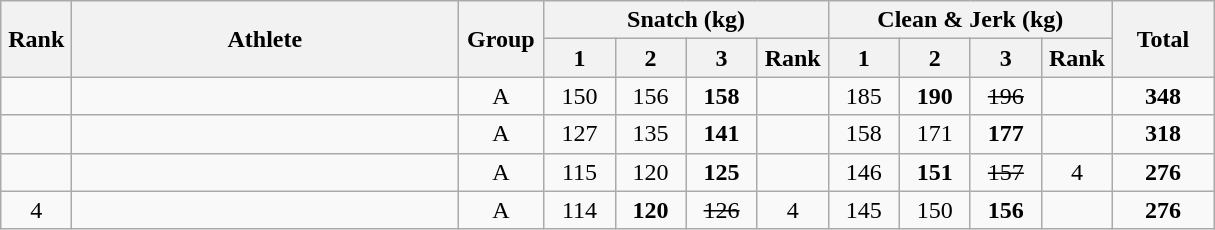<table class = "wikitable" style="text-align:center;">
<tr>
<th rowspan=2 width=40>Rank</th>
<th rowspan=2 width=250>Athlete</th>
<th rowspan=2 width=50>Group</th>
<th colspan=4>Snatch (kg)</th>
<th colspan=4>Clean & Jerk (kg)</th>
<th rowspan=2 width=60>Total</th>
</tr>
<tr>
<th width=40>1</th>
<th width=40>2</th>
<th width=40>3</th>
<th width=40>Rank</th>
<th width=40>1</th>
<th width=40>2</th>
<th width=40>3</th>
<th width=40>Rank</th>
</tr>
<tr>
<td></td>
<td align=left></td>
<td>A</td>
<td>150</td>
<td>156</td>
<td><strong>158</strong></td>
<td></td>
<td>185</td>
<td><strong>190</strong></td>
<td><s>196</s></td>
<td></td>
<td><strong>348</strong></td>
</tr>
<tr>
<td></td>
<td align=left></td>
<td>A</td>
<td>127</td>
<td>135</td>
<td><strong>141</strong></td>
<td></td>
<td>158</td>
<td>171</td>
<td><strong>177</strong></td>
<td></td>
<td><strong>318</strong></td>
</tr>
<tr>
<td></td>
<td align=left></td>
<td>A</td>
<td>115</td>
<td>120</td>
<td><strong>125</strong></td>
<td></td>
<td>146</td>
<td><strong>151</strong></td>
<td><s>157</s></td>
<td>4</td>
<td><strong>276</strong></td>
</tr>
<tr>
<td>4</td>
<td align=left></td>
<td>A</td>
<td>114</td>
<td><strong>120</strong></td>
<td><s>126</s></td>
<td>4</td>
<td>145</td>
<td>150</td>
<td><strong>156</strong></td>
<td></td>
<td><strong>276</strong></td>
</tr>
</table>
